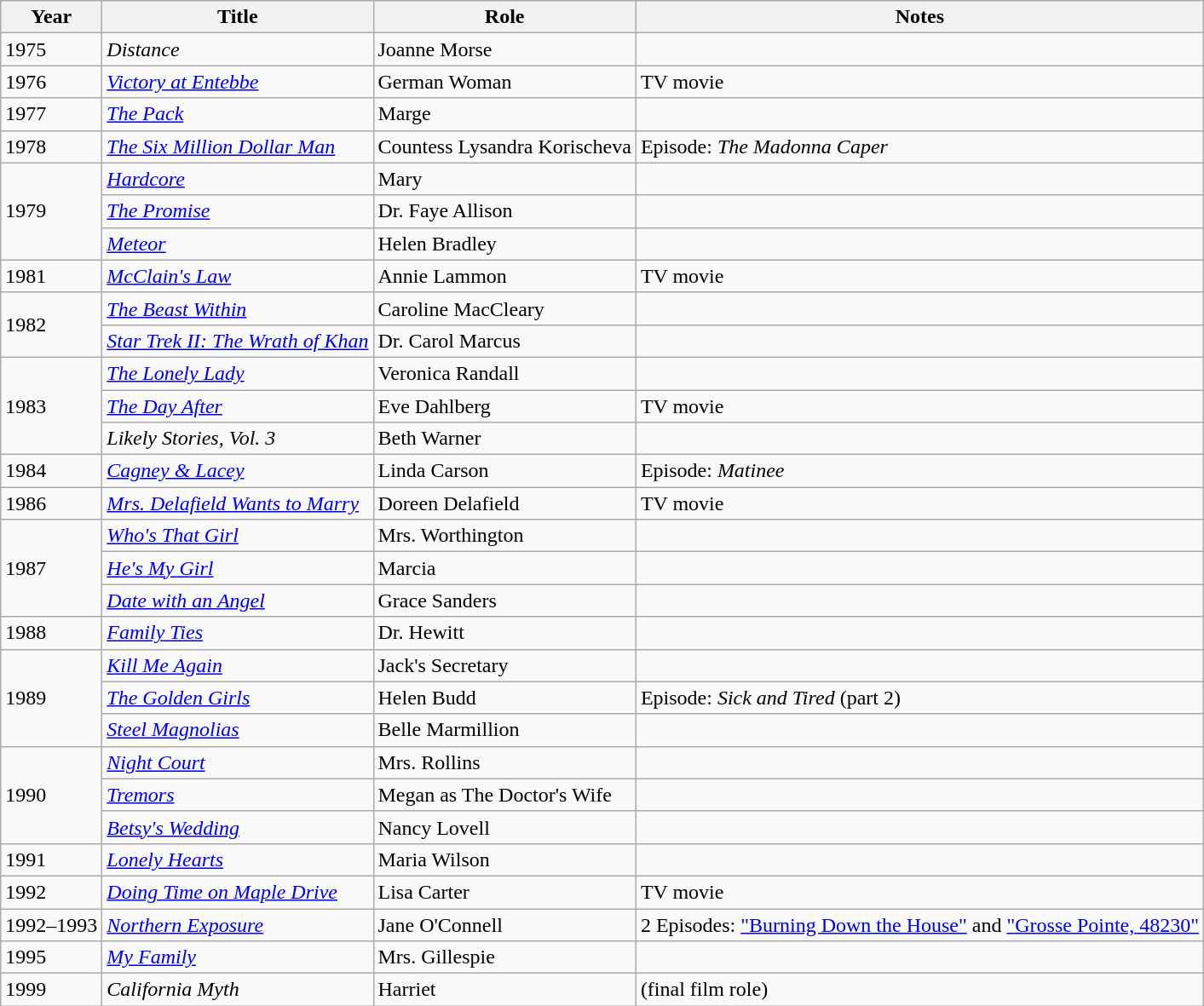<table class="wikitable">
<tr>
<th>Year</th>
<th>Title</th>
<th>Role</th>
<th>Notes</th>
</tr>
<tr>
<td>1975</td>
<td><em>Distance</em></td>
<td>Joanne Morse</td>
<td></td>
</tr>
<tr>
<td>1976</td>
<td><em><a href='#'>Victory at Entebbe</a></em></td>
<td>German Woman</td>
<td>TV movie</td>
</tr>
<tr>
<td>1977</td>
<td><em><a href='#'>The Pack</a></em></td>
<td>Marge</td>
<td></td>
</tr>
<tr>
<td>1978</td>
<td><em><a href='#'>The Six Million Dollar Man</a></em></td>
<td>Countess Lysandra Korischeva</td>
<td>Episode: <em>The Madonna Caper</em></td>
</tr>
<tr>
<td rowspan="3">1979</td>
<td><em><a href='#'>Hardcore</a></em></td>
<td>Mary</td>
<td></td>
</tr>
<tr>
<td><em><a href='#'>The Promise</a></em></td>
<td>Dr. Faye Allison</td>
<td></td>
</tr>
<tr>
<td><em><a href='#'>Meteor</a></em></td>
<td>Helen Bradley</td>
<td></td>
</tr>
<tr>
<td>1981</td>
<td><em><a href='#'>McClain's Law</a></em></td>
<td>Annie Lammon</td>
<td>TV movie</td>
</tr>
<tr>
<td rowspan="2">1982</td>
<td><em><a href='#'>The Beast Within</a></em></td>
<td>Caroline MacCleary</td>
<td></td>
</tr>
<tr>
<td><em><a href='#'>Star Trek II: The Wrath of Khan</a></em></td>
<td>Dr. Carol Marcus</td>
<td></td>
</tr>
<tr>
<td rowspan="3">1983</td>
<td><em><a href='#'>The Lonely Lady</a></em></td>
<td>Veronica Randall</td>
<td></td>
</tr>
<tr>
<td><em><a href='#'>The Day After</a></em></td>
<td>Eve Dahlberg</td>
<td>TV movie</td>
</tr>
<tr>
<td><em>Likely Stories, Vol. 3</em></td>
<td>Beth Warner</td>
<td></td>
</tr>
<tr>
<td>1984</td>
<td><em><a href='#'>Cagney & Lacey</a></em></td>
<td>Linda Carson</td>
<td>Episode: <em>Matinee</em></td>
</tr>
<tr>
<td>1986</td>
<td><em><a href='#'>Mrs. Delafield Wants to Marry</a></em></td>
<td>Doreen Delafield</td>
<td>TV movie</td>
</tr>
<tr>
<td rowspan="3">1987</td>
<td><em><a href='#'>Who's That Girl</a></em></td>
<td>Mrs. Worthington</td>
<td></td>
</tr>
<tr>
<td><em><a href='#'>He's My Girl</a></em></td>
<td>Marcia</td>
<td></td>
</tr>
<tr>
<td><em><a href='#'>Date with an Angel</a></em></td>
<td>Grace Sanders</td>
<td></td>
</tr>
<tr>
<td>1988</td>
<td><em><a href='#'>Family Ties</a></em></td>
<td>Dr. Hewitt</td>
<td></td>
</tr>
<tr>
<td rowspan="3">1989</td>
<td><em><a href='#'>Kill Me Again</a></em></td>
<td>Jack's Secretary</td>
<td></td>
</tr>
<tr>
<td><em><a href='#'>The Golden Girls</a></em></td>
<td>Helen Budd</td>
<td>Episode: <em>Sick and Tired</em> (part 2)</td>
</tr>
<tr>
<td><em><a href='#'>Steel Magnolias</a></em></td>
<td>Belle Marmillion</td>
<td></td>
</tr>
<tr>
<td rowspan="3">1990</td>
<td><em><a href='#'>Night Court</a></em></td>
<td>Mrs. Rollins</td>
<td></td>
</tr>
<tr>
<td><em><a href='#'>Tremors</a></em></td>
<td>Megan as The Doctor's Wife</td>
<td></td>
</tr>
<tr>
<td><em><a href='#'>Betsy's Wedding</a></em></td>
<td>Nancy Lovell</td>
<td></td>
</tr>
<tr>
<td>1991</td>
<td><em><a href='#'>Lonely Hearts</a></em></td>
<td>Maria Wilson</td>
<td></td>
</tr>
<tr>
<td>1992</td>
<td><em><a href='#'>Doing Time on Maple Drive</a></em></td>
<td>Lisa Carter</td>
<td>TV movie</td>
</tr>
<tr>
<td>1992–1993</td>
<td><em><a href='#'>Northern Exposure</a></em></td>
<td>Jane O'Connell</td>
<td>2 Episodes: <a href='#'>"Burning Down the House"</a> and <a href='#'>"Grosse Pointe, 48230"</a></td>
</tr>
<tr>
<td>1995</td>
<td><em><a href='#'>My Family</a></em></td>
<td>Mrs. Gillespie</td>
<td></td>
</tr>
<tr>
<td>1999</td>
<td><em>California Myth</em></td>
<td>Harriet</td>
<td>(final film role)</td>
</tr>
</table>
